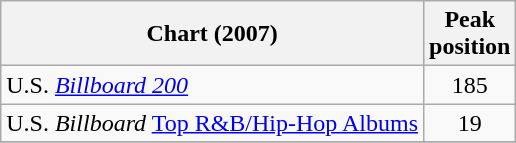<table class="wikitable">
<tr>
<th>Chart (2007)</th>
<th>Peak<br>position</th>
</tr>
<tr>
<td>U.S. <em><a href='#'>Billboard 200</a></em></td>
<td align="center">185</td>
</tr>
<tr>
<td>U.S. <em>Billboard</em> <a href='#'>Top R&B/Hip-Hop Albums</a></td>
<td align="center">19</td>
</tr>
<tr>
</tr>
</table>
